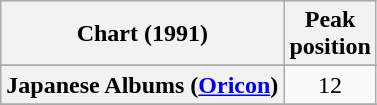<table class="wikitable sortable plainrowheaders">
<tr>
<th>Chart (1991)</th>
<th>Peak<br>position</th>
</tr>
<tr>
</tr>
<tr>
</tr>
<tr>
</tr>
<tr>
</tr>
<tr>
<th scope="row">Japanese Albums (<a href='#'>Oricon</a>)</th>
<td style="text-align:center;">12</td>
</tr>
<tr>
</tr>
<tr>
</tr>
<tr>
</tr>
<tr>
</tr>
<tr>
</tr>
<tr>
</tr>
<tr>
</tr>
<tr>
</tr>
<tr>
</tr>
</table>
